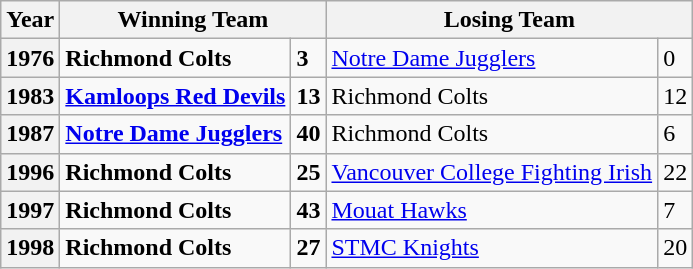<table class="wikitable">
<tr>
<th>Year</th>
<th colspan=2>Winning Team</th>
<th colspan=2>Losing Team</th>
</tr>
<tr>
<th>1976</th>
<td><strong>Richmond Colts</strong></td>
<td><strong>3</strong></td>
<td><a href='#'>Notre Dame Jugglers</a></td>
<td>0</td>
</tr>
<tr>
<th>1983</th>
<td><strong><a href='#'>Kamloops Red Devils</a></strong></td>
<td><strong>13</strong></td>
<td>Richmond Colts</td>
<td>12</td>
</tr>
<tr>
<th>1987</th>
<td><strong><a href='#'>Notre Dame Jugglers</a></strong></td>
<td><strong>40</strong></td>
<td>Richmond Colts</td>
<td>6</td>
</tr>
<tr>
<th>1996</th>
<td><strong>Richmond Colts</strong></td>
<td><strong>25</strong></td>
<td><a href='#'>Vancouver College Fighting Irish</a></td>
<td>22</td>
</tr>
<tr>
<th>1997</th>
<td><strong>Richmond Colts</strong></td>
<td><strong>43</strong></td>
<td><a href='#'>Mouat Hawks</a></td>
<td>7</td>
</tr>
<tr>
<th>1998</th>
<td><strong>Richmond Colts</strong></td>
<td><strong>27</strong></td>
<td><a href='#'>STMC Knights</a></td>
<td>20</td>
</tr>
</table>
